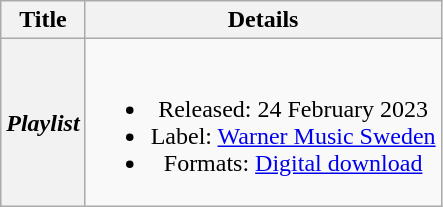<table class="wikitable plainrowheaders" style="text-align:center;">
<tr>
<th>Title</th>
<th>Details</th>
</tr>
<tr>
<th scope="row"><em>Playlist</em></th>
<td><br><ul><li>Released: 24 February 2023</li><li>Label: <a href='#'>Warner Music Sweden</a></li><li>Formats: <a href='#'>Digital download</a></li></ul></td>
</tr>
</table>
